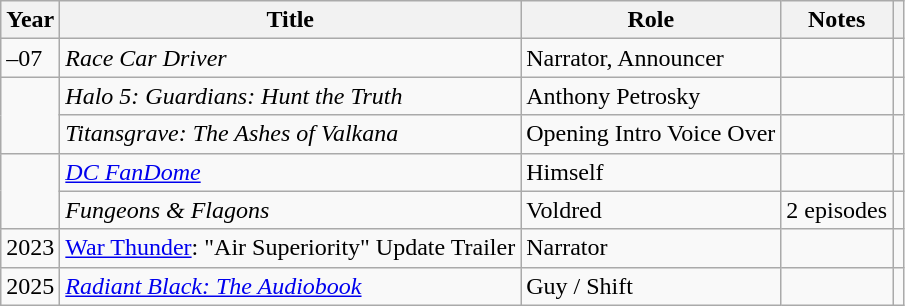<table class="wikitable sortable plainrowheaders">
<tr>
<th>Year </th>
<th>Title</th>
<th>Role </th>
<th class="unsortable">Notes </th>
<th class="unsortable"></th>
</tr>
<tr>
<td>–07</td>
<td><em>Race Car Driver</em></td>
<td>Narrator, Announcer</td>
<td> </td>
<td></td>
</tr>
<tr>
<td rowspan="2"></td>
<td><em>Halo 5: Guardians: Hunt the Truth</em></td>
<td>Anthony Petrosky</td>
<td> </td>
<td></td>
</tr>
<tr>
<td><em>Titansgrave: The Ashes of Valkana</em></td>
<td>Opening Intro Voice Over</td>
<td> </td>
<td></td>
</tr>
<tr>
<td rowspan="2"></td>
<td><em><a href='#'>DC FanDome</a></em></td>
<td>Himself</td>
<td> </td>
<td></td>
</tr>
<tr>
<td><em>Fungeons & Flagons</em></td>
<td>Voldred</td>
<td>2 episodes</td>
<td></td>
</tr>
<tr>
<td>2023</td>
<td><a href='#'>War Thunder</a>: "Air Superiority" Update Trailer</td>
<td>Narrator</td>
<td></td>
<td></td>
</tr>
<tr>
<td>2025</td>
<td><a href='#'><em>Radiant Black: The Audiobook</em></a></td>
<td>Guy / Shift</td>
<td></td>
<td></td>
</tr>
</table>
